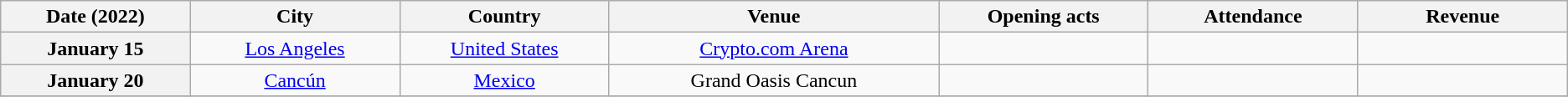<table class="wikitable plainrowheaders" style="text-align:center;">
<tr>
<th scope="col" style="width:9em;">Date (2022)</th>
<th scope="col" style="width:10em;">City</th>
<th scope="col" style="width:10em;">Country</th>
<th scope="col" style="width:16em;">Venue</th>
<th scope="col" style="width:10em;">Opening acts</th>
<th scope="col" style="width:10em;">Attendance</th>
<th scope="col" style="width:10em;">Revenue</th>
</tr>
<tr>
<th scope="row" style="text-align:center;">January 15</th>
<td><a href='#'>Los Angeles</a></td>
<td><a href='#'>United States</a></td>
<td><a href='#'>Crypto.com Arena</a></td>
<td></td>
<td></td>
<td></td>
</tr>
<tr>
<th scope="row" style="text-align:center;">January 20</th>
<td><a href='#'>Cancún</a></td>
<td><a href='#'>Mexico</a></td>
<td>Grand Oasis Cancun</td>
<td></td>
<td></td>
<td></td>
</tr>
<tr>
</tr>
</table>
